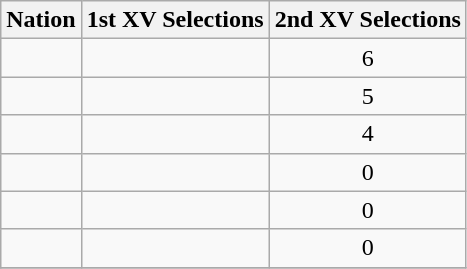<table class="wikitable">
<tr>
<th scope=col>Nation</th>
<th scope=col>1st XV Selections</th>
<th scope=col>2nd XV Selections</th>
</tr>
<tr>
<td></td>
<td align="center"></td>
<td align="center">6</td>
</tr>
<tr>
<td></td>
<td align="center"></td>
<td align="center">5</td>
</tr>
<tr>
<td></td>
<td align="center"></td>
<td align="center">4</td>
</tr>
<tr>
<td></td>
<td align="center"></td>
<td align="center">0</td>
</tr>
<tr>
<td></td>
<td align="center"></td>
<td align="center">0</td>
</tr>
<tr>
<td></td>
<td align="center"></td>
<td align="center">0</td>
</tr>
<tr>
</tr>
</table>
